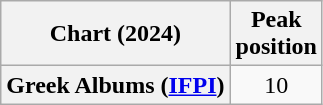<table class="wikitable plainrowheaders" style="text-align:center">
<tr>
<th scope="col">Chart (2024)</th>
<th scope="col">Peak<br>position</th>
</tr>
<tr>
<th scope="row">Greek Albums (<a href='#'>IFPI</a>)</th>
<td>10</td>
</tr>
</table>
